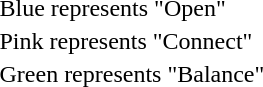<table>
<tr>
<td></td>
<td>Blue represents "Open"</td>
</tr>
<tr>
<td></td>
<td>Pink represents "Connect"</td>
</tr>
<tr>
<td></td>
<td>Green represents "Balance"</td>
</tr>
</table>
